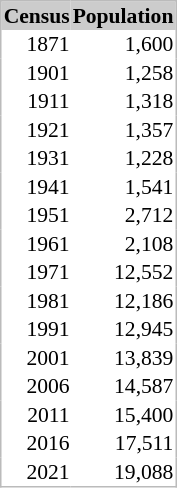<table cellpadding="1" style="float:right; margin:0 1em 1em 0; border:1px #bbb solid; border-collapse:collapse; font-size:90%;">
<tr style="text-align:center;" bgcolor="#cccccc">
<th>Census</th>
<th>Population</th>
</tr>
<tr style="text-align:right;">
<td>1871</td>
<td>1,600</td>
</tr>
<tr style="text-align:right;">
<td>1901</td>
<td>1,258</td>
</tr>
<tr style="text-align:right;">
<td>1911</td>
<td>1,318</td>
</tr>
<tr style="text-align:right;">
<td>1921</td>
<td>1,357</td>
</tr>
<tr style="text-align:right;">
<td>1931</td>
<td>1,228</td>
</tr>
<tr style="text-align:right;">
<td>1941</td>
<td>1,541</td>
</tr>
<tr style="text-align:right;">
<td>1951</td>
<td>2,712</td>
</tr>
<tr style="text-align:right;">
<td>1961</td>
<td>2,108</td>
</tr>
<tr style="text-align:right;">
<td>1971</td>
<td>12,552</td>
</tr>
<tr style="text-align:right;">
<td>1981</td>
<td>12,186</td>
</tr>
<tr style="text-align:right;">
<td>1991</td>
<td>12,945</td>
</tr>
<tr style="text-align:right;">
<td>2001</td>
<td>13,839</td>
</tr>
<tr style="text-align:right;">
<td>2006</td>
<td>14,587</td>
</tr>
<tr style="text-align:right;">
<td>2011</td>
<td>15,400</td>
</tr>
<tr style="text-align:right;">
<td>2016</td>
<td>17,511</td>
</tr>
<tr style="text-align:right;">
<td>2021</td>
<td>19,088</td>
</tr>
</table>
